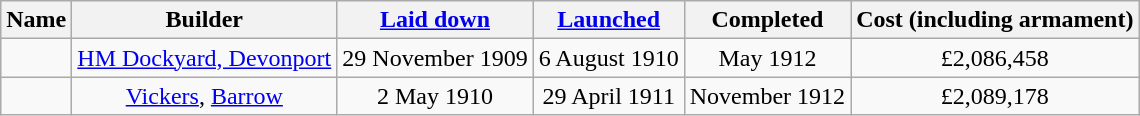<table class="wikitable plainrowheaders">
<tr>
<th>Name</th>
<th scope="col">Builder</th>
<th scope="col"><a href='#'>Laid down</a></th>
<th scope="col"><a href='#'>Launched</a></th>
<th scope="col">Completed</th>
<th scope="col">Cost (including armament)</th>
</tr>
<tr>
<td scope="row"></td>
<td align="center"><a href='#'>HM Dockyard, Devonport</a></td>
<td align="center">29 November 1909</td>
<td align="center">6 August 1910</td>
<td align="center">May 1912</td>
<td align="center">£2,086,458</td>
</tr>
<tr>
<td scope="row"></td>
<td align="center"><a href='#'>Vickers</a>, <a href='#'>Barrow</a></td>
<td align="center">2 May 1910</td>
<td align="center">29 April 1911</td>
<td align="center">November 1912</td>
<td align="center">£2,089,178</td>
</tr>
</table>
